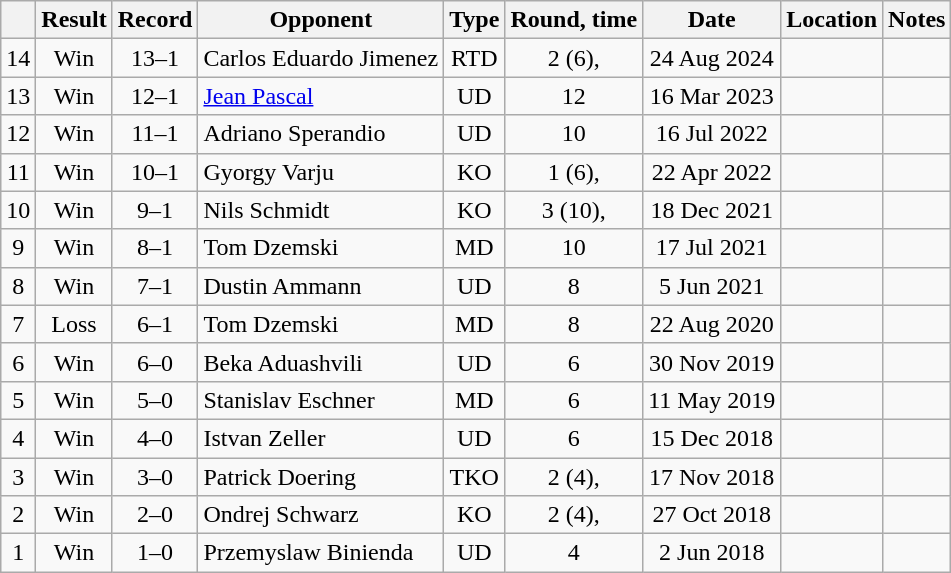<table class="wikitable" style="text-align:center">
<tr>
<th></th>
<th>Result</th>
<th>Record</th>
<th>Opponent</th>
<th>Type</th>
<th>Round, time</th>
<th>Date</th>
<th>Location</th>
<th>Notes</th>
</tr>
<tr>
<td>14</td>
<td>Win</td>
<td>13–1</td>
<td style="text-align:left;">Carlos Eduardo Jimenez</td>
<td>RTD</td>
<td>2 (6), </td>
<td>24 Aug 2024</td>
<td style="text-align:left;"></td>
<td></td>
</tr>
<tr>
<td>13</td>
<td>Win</td>
<td>12–1</td>
<td style="text-align:left;"><a href='#'>Jean Pascal</a></td>
<td>UD</td>
<td>12</td>
<td>16 Mar 2023</td>
<td style="text-align:left;"></td>
<td></td>
</tr>
<tr>
<td>12</td>
<td>Win</td>
<td>11–1</td>
<td style="text-align:left;">Adriano Sperandio</td>
<td>UD</td>
<td>10</td>
<td>16 Jul 2022</td>
<td style="text-align:left;"></td>
<td></td>
</tr>
<tr>
<td>11</td>
<td>Win</td>
<td>10–1</td>
<td style="text-align:left;">Gyorgy Varju</td>
<td>KO</td>
<td>1 (6), </td>
<td>22 Apr 2022</td>
<td style="text-align:left;"></td>
<td></td>
</tr>
<tr>
<td>10</td>
<td>Win</td>
<td>9–1</td>
<td style="text-align:left;">Nils Schmidt</td>
<td>KO</td>
<td>3 (10), </td>
<td>18 Dec 2021</td>
<td style="text-align:left;"></td>
<td></td>
</tr>
<tr>
<td>9</td>
<td>Win</td>
<td>8–1</td>
<td style="text-align:left;">Tom Dzemski</td>
<td>MD</td>
<td>10</td>
<td>17 Jul 2021</td>
<td style="text-align:left;"></td>
<td></td>
</tr>
<tr>
<td>8</td>
<td>Win</td>
<td>7–1</td>
<td style="text-align:left;">Dustin Ammann</td>
<td>UD</td>
<td>8</td>
<td>5 Jun 2021</td>
<td style="text-align:left;"></td>
<td></td>
</tr>
<tr>
<td>7</td>
<td>Loss</td>
<td>6–1</td>
<td style="text-align:left;">Tom Dzemski</td>
<td>MD</td>
<td>8</td>
<td>22 Aug 2020</td>
<td style="text-align:left;"></td>
<td></td>
</tr>
<tr>
<td>6</td>
<td>Win</td>
<td>6–0</td>
<td style="text-align:left;">Beka Aduashvili</td>
<td>UD</td>
<td>6</td>
<td>30 Nov 2019</td>
<td style="text-align:left;"></td>
<td></td>
</tr>
<tr>
<td>5</td>
<td>Win</td>
<td>5–0</td>
<td style="text-align:left;">Stanislav Eschner</td>
<td>MD</td>
<td>6</td>
<td>11 May 2019</td>
<td style="text-align:left;"></td>
<td></td>
</tr>
<tr>
<td>4</td>
<td>Win</td>
<td>4–0</td>
<td style="text-align:left;">Istvan Zeller</td>
<td>UD</td>
<td>6</td>
<td>15 Dec 2018</td>
<td style="text-align:left;"></td>
<td></td>
</tr>
<tr>
<td>3</td>
<td>Win</td>
<td>3–0</td>
<td style="text-align:left;">Patrick Doering</td>
<td>TKO</td>
<td>2 (4), </td>
<td>17 Nov 2018</td>
<td style="text-align:left;"></td>
<td></td>
</tr>
<tr>
<td>2</td>
<td>Win</td>
<td>2–0</td>
<td style="text-align:left;">Ondrej Schwarz</td>
<td>KO</td>
<td>2 (4), </td>
<td>27 Oct 2018</td>
<td style="text-align:left;"></td>
<td></td>
</tr>
<tr>
<td>1</td>
<td>Win</td>
<td>1–0</td>
<td style="text-align:left;">Przemyslaw Binienda</td>
<td>UD</td>
<td>4</td>
<td>2 Jun 2018</td>
<td style="text-align:left;"></td>
<td></td>
</tr>
</table>
